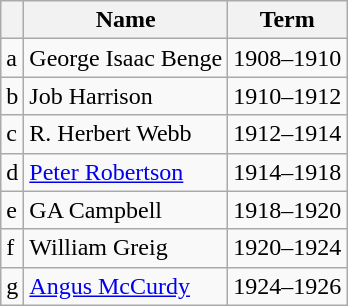<table class="wikitable">
<tr>
<th></th>
<th>Name</th>
<th>Term</th>
</tr>
<tr>
<td>a</td>
<td>George Isaac Benge</td>
<td align=center>1908–1910</td>
</tr>
<tr>
<td>b</td>
<td>Job Harrison</td>
<td align=center>1910–1912</td>
</tr>
<tr>
<td>c</td>
<td>R. Herbert Webb</td>
<td align=center>1912–1914</td>
</tr>
<tr>
<td>d</td>
<td><a href='#'>Peter Robertson</a></td>
<td align=center>1914–1918</td>
</tr>
<tr>
<td>e</td>
<td>GA Campbell</td>
<td align=center>1918–1920</td>
</tr>
<tr>
<td>f</td>
<td>William Greig</td>
<td align=center>1920–1924</td>
</tr>
<tr>
<td>g</td>
<td><a href='#'>Angus McCurdy</a></td>
<td align=center>1924–1926</td>
</tr>
</table>
